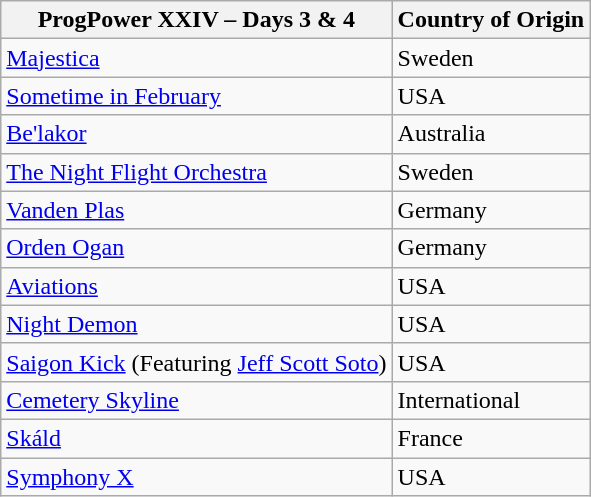<table class="wikitable">
<tr>
<th>ProgPower XXIV – Days 3 & 4</th>
<th>Country of Origin</th>
</tr>
<tr>
<td><a href='#'>Majestica</a></td>
<td>Sweden</td>
</tr>
<tr>
<td><a href='#'>Sometime in February</a></td>
<td>USA</td>
</tr>
<tr>
<td><a href='#'>Be'lakor</a></td>
<td>Australia</td>
</tr>
<tr>
<td><a href='#'>The Night Flight Orchestra</a></td>
<td>Sweden</td>
</tr>
<tr>
<td><a href='#'>Vanden Plas</a></td>
<td>Germany</td>
</tr>
<tr>
<td><a href='#'>Orden Ogan</a></td>
<td>Germany</td>
</tr>
<tr>
<td><a href='#'>Aviations</a></td>
<td>USA</td>
</tr>
<tr>
<td><a href='#'>Night Demon</a></td>
<td>USA</td>
</tr>
<tr>
<td><a href='#'>Saigon Kick</a> (Featuring <a href='#'>Jeff Scott Soto</a>)</td>
<td>USA</td>
</tr>
<tr>
<td><a href='#'>Cemetery Skyline</a></td>
<td>International</td>
</tr>
<tr>
<td><a href='#'>Skáld</a></td>
<td>France</td>
</tr>
<tr>
<td><a href='#'>Symphony X</a></td>
<td>USA</td>
</tr>
</table>
